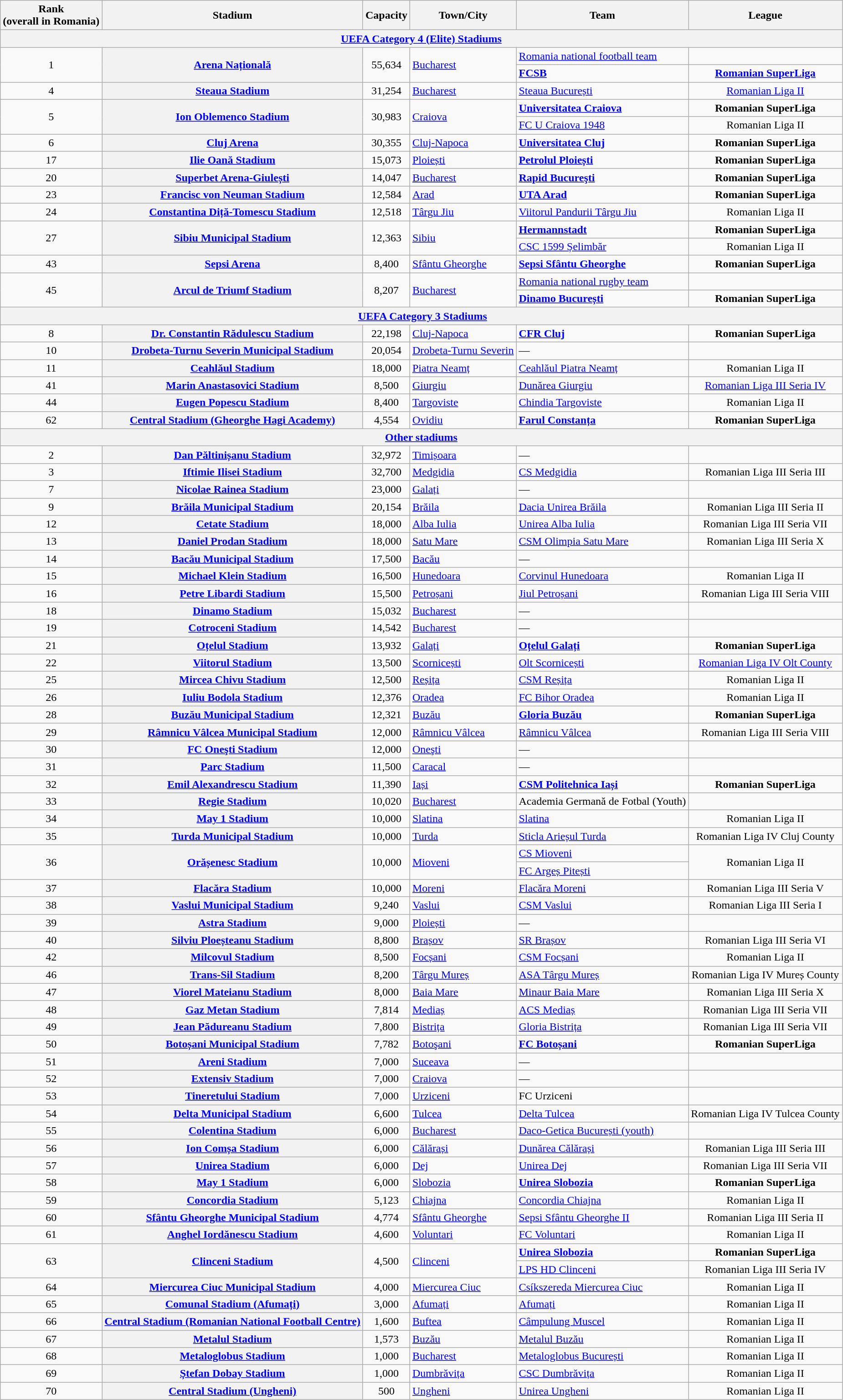<table class="wikitable plainrowheaders sortable">
<tr>
<th scope="col">Rank <br>(overall in Romania)</th>
<th scope="col">Stadium</th>
<th scope="col">Capacity</th>
<th scope="col">Town/City</th>
<th scope="col">Team</th>
<th scope="col">League</th>
</tr>
<tr>
<th colspan=6 align=center>  <a href='#'>UEFA Category 4 (Elite) Stadiums</a>  </th>
</tr>
<tr>
<td rowspan="2" style="text-align:center;">1</td>
<th scope="row" rowspan="2"><a href='#'>Arena Națională</a></th>
<td rowspan="2" style="text-align:center;">55,634</td>
<td rowspan="2"><a href='#'>Bucharest</a></td>
<td><a href='#'>Romania national football team</a></td>
<td style="text-align:center;"></td>
</tr>
<tr>
<td><strong><a href='#'>FCSB</a></strong></td>
<td style="text-align:center;"><strong><a href='#'>Romanian SuperLiga</a> </strong></td>
</tr>
<tr>
<td style="text-align:center;">4</td>
<th scope="row"><a href='#'>Steaua Stadium</a></th>
<td style="text-align:center;">31,254</td>
<td><a href='#'>Bucharest</a></td>
<td><a href='#'>Steaua București</a></td>
<td style="text-align:center;"><a href='#'>Romanian Liga II</a></td>
</tr>
<tr>
<td rowspan="2" style="text-align:center;">5</td>
<th scope="row" rowspan="2"><a href='#'>Ion Oblemenco Stadium</a></th>
<td rowspan="2" style="text-align:center;">30,983</td>
<td rowspan="2"><a href='#'>Craiova</a></td>
<td><strong><a href='#'>Universitatea Craiova</a></strong></td>
<td style="text-align:center;"><strong>Romanian SuperLiga</strong></td>
</tr>
<tr>
<td><a href='#'>FC U Craiova 1948</a></td>
<td style="text-align:center;">Romanian Liga II</td>
</tr>
<tr>
<td style="text-align:center;">6</td>
<th scope="row"><a href='#'>Cluj Arena</a></th>
<td style="text-align:center;">30,355</td>
<td><a href='#'>Cluj-Napoca</a></td>
<td><strong><a href='#'>Universitatea Cluj</a></strong></td>
<td style="text-align:center;"><strong>Romanian SuperLiga</strong></td>
</tr>
<tr>
<td style="text-align:center;">17</td>
<th scope="row"><a href='#'>Ilie Oană Stadium</a></th>
<td style="text-align:center;">15,073</td>
<td><a href='#'>Ploiești</a></td>
<td><strong><a href='#'>Petrolul Ploiești</a></strong></td>
<td style="text-align:center;"><strong>Romanian SuperLiga</strong></td>
</tr>
<tr>
<td style="text-align:center;">20</td>
<th scope="row"><a href='#'>Superbet Arena-Giulești</a></th>
<td style="text-align:center;">14,047</td>
<td><a href='#'>Bucharest</a></td>
<td><strong><a href='#'>Rapid Bucureşti</a></strong></td>
<td style="text-align:center;"><strong>Romanian SuperLiga</strong></td>
</tr>
<tr>
<td style="text-align:center;">23</td>
<th scope="row"><a href='#'>Francisc von Neuman Stadium</a></th>
<td style="text-align:center;">12,584</td>
<td><a href='#'>Arad</a></td>
<td><strong><a href='#'>UTA Arad</a></strong></td>
<td style="text-align:center;"><strong>Romanian SuperLiga</strong></td>
</tr>
<tr>
<td style="text-align:center;">24</td>
<th scope="row"><a href='#'>Constantina Diță-Tomescu Stadium</a></th>
<td style="text-align:center;">12,518</td>
<td><a href='#'>Târgu Jiu</a></td>
<td><a href='#'>Viitorul Pandurii Târgu Jiu</a></td>
<td style="text-align:center;">Romanian Liga II</td>
</tr>
<tr>
<td rowspan="2" style="text-align:center;">27</td>
<th scope="row" rowspan="2"><a href='#'>Sibiu Municipal Stadium</a></th>
<td rowspan="2" style="text-align:center;">12,363</td>
<td rowspan="2"><a href='#'>Sibiu</a></td>
<td><strong><a href='#'>Hermannstadt</a></strong></td>
<td style="text-align:center;"><strong>Romanian SuperLiga</strong></td>
</tr>
<tr>
<td><a href='#'>CSC 1599 Șelimbăr</a></td>
<td style="text-align:center;">Romanian Liga II</td>
</tr>
<tr>
<td style="text-align:center;">43</td>
<th scope="row"><a href='#'>Sepsi Arena</a></th>
<td style="text-align:center;">8,400</td>
<td><a href='#'>Sfântu Gheorghe</a></td>
<td><strong><a href='#'>Sepsi Sfântu Gheorghe</a> </strong></td>
<td style="text-align:center;"><strong>Romanian SuperLiga</strong></td>
</tr>
<tr>
<td rowspan="2" style="text-align:center;">45</td>
<th scope="row" rowspan="2"><a href='#'>Arcul de Triumf Stadium</a></th>
<td rowspan="2" style="text-align:center;">8,207</td>
<td rowspan="2"><a href='#'>Bucharest</a></td>
<td><a href='#'>Romania national rugby team</a></td>
<td></td>
</tr>
<tr>
<td><strong><a href='#'>Dinamo București</a></strong></td>
<td style="text-align:center;"><strong>Romanian SuperLiga</strong></td>
</tr>
<tr>
<th colspan=6 align=center>  <a href='#'>UEFA Category 3 Stadiums</a> </th>
</tr>
<tr>
<td style="text-align:center;">8</td>
<th scope="row"><a href='#'>Dr. Constantin Rădulescu Stadium</a></th>
<td style="text-align:center;">22,198</td>
<td><a href='#'>Cluj-Napoca</a></td>
<td><strong><a href='#'>CFR Cluj</a></strong></td>
<td style="text-align:center;"><strong>Romanian SuperLiga</strong></td>
</tr>
<tr>
<td style="text-align:center;">10</td>
<th scope="row"><a href='#'>Drobeta-Turnu Severin Municipal Stadium</a></th>
<td style="text-align:center;">20,054</td>
<td><a href='#'>Drobeta-Turnu Severin</a></td>
<td>—</td>
<td style="text-align:center;"></td>
</tr>
<tr>
<td style="text-align:center;">11</td>
<th scope="row"><a href='#'>Ceahlăul Stadium</a></th>
<td style="text-align:center;">18,000</td>
<td><a href='#'>Piatra Neamț</a></td>
<td><a href='#'>Ceahlăul Piatra Neamț</a></td>
<td style="text-align:center;">Romanian Liga II</td>
</tr>
<tr>
<td style="text-align:center;">41</td>
<th scope="row"><a href='#'>Marin Anastasovici Stadium</a></th>
<td style="text-align:center;">8,500</td>
<td><a href='#'>Giurgiu</a></td>
<td><a href='#'>Dunărea Giurgiu</a></td>
<td style="text-align:center;"><a href='#'>Romanian Liga III Seria IV</a></td>
</tr>
<tr>
<td style="text-align:center;">44</td>
<th scope="row"><a href='#'>Eugen Popescu Stadium</a></th>
<td style="text-align:center;">8,400</td>
<td><a href='#'>Targoviste</a></td>
<td><a href='#'>Chindia Targoviste</a></td>
<td style="text-align:center;">Romanian Liga II</td>
</tr>
<tr>
<td style="text-align:center;">62</td>
<th scope="row"><a href='#'>Central Stadium (Gheorghe Hagi Academy)</a></th>
<td style="text-align:center;">4,554</td>
<td><a href='#'>Ovidiu</a></td>
<td><strong><a href='#'>Farul Constanța</a></strong></td>
<td style="text-align:center;"><strong>Romanian SuperLiga</strong></td>
</tr>
<tr>
<th colspan=6 align=center>  <a href='#'>Other stadiums</a>  </th>
</tr>
<tr>
<td style="text-align:center;">2</td>
<th scope="row"><a href='#'>Dan Păltinișanu Stadium</a></th>
<td style="text-align:center;">32,972</td>
<td><a href='#'>Timișoara</a></td>
<td nowrap="">—</td>
<td style="text-align:center;"></td>
</tr>
<tr>
<td style="text-align:center;">3</td>
<th scope="row"><a href='#'>Iftimie Ilisei Stadium</a></th>
<td style="text-align:center;">32,700</td>
<td><a href='#'>Medgidia</a></td>
<td><a href='#'>CS Medgidia</a></td>
<td style="text-align:center;">Romanian Liga III Seria III</td>
</tr>
<tr>
<td style="text-align:center;">7</td>
<th scope="row"><a href='#'>Nicolae Rainea Stadium</a></th>
<td style="text-align:center;">23,000</td>
<td><a href='#'>Galați</a></td>
<td>—</td>
<td style="text-align:center;"></td>
</tr>
<tr>
<td style="text-align:center;">9</td>
<th scope="row"><a href='#'>Brăila Municipal Stadium</a></th>
<td style="text-align:center;">20,154</td>
<td><a href='#'>Brăila</a></td>
<td><a href='#'>Dacia Unirea Brăila</a></td>
<td style="text-align:center;">Romanian Liga III Seria II</td>
</tr>
<tr>
<td style="text-align:center;">12</td>
<th scope="row"><a href='#'> Cetate Stadium</a></th>
<td style="text-align:center;">18,000</td>
<td><a href='#'>Alba Iulia</a></td>
<td><a href='#'>Unirea Alba Iulia</a></td>
<td style="text-align:center;">Romanian Liga III Seria VII</td>
</tr>
<tr>
<td style="text-align:center;">13</td>
<th scope="row"><a href='#'>Daniel Prodan Stadium</a></th>
<td style="text-align:center;">18,000</td>
<td><a href='#'>Satu Mare</a></td>
<td><a href='#'>CSM Olimpia Satu Mare</a></td>
<td style="text-align:center;">Romanian Liga III Seria X</td>
</tr>
<tr>
<td style="text-align:center;">14</td>
<th scope="row"><a href='#'>Bacău Municipal Stadium</a></th>
<td style="text-align:center;">17,500</td>
<td><a href='#'>Bacău</a></td>
<td>—</td>
<td style="text-align:center;"></td>
</tr>
<tr>
<td style="text-align:center;">15</td>
<th scope="row"><a href='#'> Michael Klein Stadium</a></th>
<td style="text-align:center;">16,500</td>
<td><a href='#'>Hunedoara</a></td>
<td><a href='#'>Corvinul Hunedoara</a></td>
<td style="text-align:center;">Romanian Liga II</td>
</tr>
<tr>
<td style="text-align:center;">16</td>
<th scope="row"><a href='#'>Petre Libardi Stadium</a></th>
<td style="text-align:center;">15,500</td>
<td><a href='#'>Petroșani</a></td>
<td><a href='#'>Jiul Petroșani</a></td>
<td style="text-align:center;">Romanian Liga III Seria VIII</td>
</tr>
<tr>
<td style="text-align:center;">18</td>
<th scope="row"><a href='#'>Dinamo Stadium</a></th>
<td style="text-align:center;">15,032</td>
<td><a href='#'>Bucharest</a></td>
<td>—</td>
<td style="text-align:center;"></td>
</tr>
<tr>
<td style="text-align:center;">19</td>
<th scope="row"><a href='#'>Cotroceni Stadium</a></th>
<td style="text-align:center;">14,542</td>
<td><a href='#'>Bucharest</a></td>
<td>—</td>
<td style="text-align:center;"></td>
</tr>
<tr>
<td style="text-align:center;">21</td>
<th scope="row"><a href='#'>Oțelul Stadium</a></th>
<td style="text-align:center;">13,932</td>
<td><a href='#'>Galați</a></td>
<td><strong><a href='#'>Oțelul Galați</a></strong></td>
<td style="text-align:center;"><strong>Romanian SuperLiga</strong></td>
</tr>
<tr>
<td style="text-align:center;">22</td>
<th scope="row"><a href='#'>Viitorul Stadium</a></th>
<td style="text-align:center;">13,500</td>
<td><a href='#'>Scornicești</a></td>
<td><a href='#'>Olt Scornicești</a></td>
<td style="text-align:center;"><a href='#'>Romanian Liga IV Olt County</a></td>
</tr>
<tr>
<td style="text-align:center;">25</td>
<th scope="row"><a href='#'>Mircea Chivu Stadium</a></th>
<td style="text-align:center;">12,500</td>
<td><a href='#'>Reșița</a></td>
<td><a href='#'>CSM Reșița</a></td>
<td style="text-align:center;">Romanian Liga II</td>
</tr>
<tr>
<td style="text-align:center;">26</td>
<th scope="row"><a href='#'>Iuliu Bodola Stadium</a></th>
<td style="text-align:center;">12,376</td>
<td><a href='#'>Oradea</a></td>
<td><a href='#'>FC Bihor Oradea</a></td>
<td style="text-align:center;">Romanian Liga II</td>
</tr>
<tr>
<td style="text-align:center;">28</td>
<th scope="row"><a href='#'>Buzău Municipal Stadium</a></th>
<td style="text-align:center;">12,321</td>
<td><a href='#'>Buzău</a></td>
<td><strong><a href='#'>Gloria Buzău</a></strong></td>
<td style="text-align:center;"><strong>Romanian SuperLiga</strong></td>
</tr>
<tr>
<td style="text-align:center;">29</td>
<th scope="row"><a href='#'>Râmnicu Vâlcea Municipal Stadium</a></th>
<td style="text-align:center;">12,000</td>
<td><a href='#'>Râmnicu Vâlcea</a></td>
<td><a href='#'>Râmnicu Vâlcea</a></td>
<td style="text-align:center;">Romanian Liga III Seria VIII</td>
</tr>
<tr>
<td style="text-align:center;">30</td>
<th scope="row"><a href='#'>FC Oneşti Stadium</a></th>
<td style="text-align:center;">12,000</td>
<td><a href='#'>Oneşti</a></td>
<td>—</td>
<td style="text-align:center;"></td>
</tr>
<tr>
<td style="text-align:center;">31</td>
<th scope="row"><a href='#'>Parc Stadium</a></th>
<td style="text-align:center;">11,500</td>
<td><a href='#'>Caracal</a></td>
<td>—</td>
<td style="text-align:center;"></td>
</tr>
<tr>
<td style="text-align:center;">32</td>
<th scope="row"><a href='#'>Emil Alexandrescu Stadium</a></th>
<td style="text-align:center;">11,390</td>
<td><a href='#'>Iași</a></td>
<td><strong><a href='#'>CSM Politehnica Iași</a></strong></td>
<td style="text-align:center;"><strong>Romanian SuperLiga</strong></td>
</tr>
<tr>
<td style="text-align:center;">33</td>
<th scope="row"><a href='#'>Regie Stadium</a></th>
<td style="text-align:center;">10,020</td>
<td><a href='#'>Bucharest</a></td>
<td>Academia Germană de Fotbal (Youth)</td>
<td style="text-align:center;"></td>
</tr>
<tr>
<td style="text-align:center;">34</td>
<th scope="row"><a href='#'>May 1 Stadium</a></th>
<td style="text-align:center;">10,000</td>
<td><a href='#'>Slatina</a></td>
<td><a href='#'>Slatina</a></td>
<td style="text-align:center;">Romanian Liga II</td>
</tr>
<tr>
<td style="text-align:center;">35</td>
<th scope="row"><a href='#'>Turda Municipal Stadium</a></th>
<td style="text-align:center;">10,000</td>
<td><a href='#'>Turda</a></td>
<td><a href='#'>Sticla Arieșul Turda</a></td>
<td style="text-align:center;">Romanian Liga IV Cluj County</td>
</tr>
<tr>
<td rowspan="2" style="text-align:center;">36</td>
<th scope="row" rowspan="2"><a href='#'>Orășenesc Stadium</a></th>
<td rowspan="2" style="text-align:center;">10,000</td>
<td rowspan="2"><a href='#'>Mioveni</a></td>
<td><a href='#'>CS Mioveni</a></td>
<td rowspan="2" style="text-align:center;">Romanian Liga II</td>
</tr>
<tr>
<td><a href='#'>FC Argeș Pitești</a></td>
</tr>
<tr>
<td style="text-align:center;">37</td>
<th scope="row"><a href='#'>Flacăra Stadium</a></th>
<td style="text-align:center;">10,000</td>
<td><a href='#'>Moreni</a></td>
<td><a href='#'>Flacăra Moreni</a></td>
<td style="text-align:center;">Romanian Liga III Seria V</td>
</tr>
<tr>
<td style="text-align:center;">38</td>
<th scope="row"><a href='#'>Vaslui Municipal Stadium</a></th>
<td style="text-align:center;">9,240</td>
<td><a href='#'>Vaslui</a></td>
<td><a href='#'>CSM Vaslui</a></td>
<td style="text-align:center;">Romanian Liga III Seria I</td>
</tr>
<tr>
<td style="text-align:center;">39</td>
<th scope="row"><a href='#'>Astra Stadium</a></th>
<td style="text-align:center;">9,000</td>
<td><a href='#'>Ploiești</a></td>
<td>—</td>
<td style="text-align:center;"></td>
</tr>
<tr>
<td style="text-align:center;">40</td>
<th scope="row"><a href='#'>Silviu Ploeșteanu Stadium</a></th>
<td style="text-align:center;">8,800</td>
<td><a href='#'>Brașov</a></td>
<td><a href='#'>SR Brașov</a></td>
<td style="text-align:center;">Romanian Liga III Seria VI</td>
</tr>
<tr>
<td style="text-align:center;">42</td>
<th scope="row"><a href='#'>Milcovul Stadium</a></th>
<td style="text-align:center;">8,500</td>
<td><a href='#'>Focșani</a></td>
<td><a href='#'>CSM Focșani</a></td>
<td style="text-align:center;">Romanian Liga II</td>
</tr>
<tr>
<td style="text-align:center;">46</td>
<th scope="row"><a href='#'>Trans-Sil Stadium</a></th>
<td style="text-align:center;">8,200</td>
<td><a href='#'>Târgu Mureș</a></td>
<td><a href='#'>ASA Târgu Mureș</a></td>
<td style="text-align:center;">Romanian Liga IV Mureș County</td>
</tr>
<tr>
<td style="text-align:center;">47</td>
<th scope="row"><a href='#'>Viorel Mateianu Stadium</a></th>
<td style="text-align:center;">8,000</td>
<td><a href='#'>Baia Mare</a></td>
<td><a href='#'>Minaur Baia Mare</a></td>
<td style="text-align:center;">Romanian Liga III Seria X</td>
</tr>
<tr>
<td style="text-align:center;">48</td>
<th scope="row"><a href='#'>Gaz Metan Stadium</a></th>
<td style="text-align:center;">7,814</td>
<td><a href='#'>Mediaș</a></td>
<td><a href='#'>ACS Mediaș</a></td>
<td style="text-align:center;">Romanian Liga III Seria VII</td>
</tr>
<tr>
<td style="text-align:center;">49</td>
<th scope="row"><a href='#'>Jean Pădureanu Stadium</a></th>
<td style="text-align:center;">7,800</td>
<td><a href='#'>Bistrița</a></td>
<td><a href='#'>Gloria Bistrița</a></td>
<td style="text-align:center;">Romanian Liga III Seria VII</td>
</tr>
<tr>
<td style="text-align:center;">50</td>
<th scope="row"><a href='#'>Botoșani Municipal Stadium</a></th>
<td style="text-align:center;">7,782</td>
<td><a href='#'>Botoşani</a></td>
<td><strong><a href='#'>FC Botoșani</a></strong></td>
<td style="text-align:center;"><strong>Romanian SuperLiga</strong></td>
</tr>
<tr>
<td style="text-align:center;">51</td>
<th scope="row"><a href='#'>Areni Stadium</a></th>
<td style="text-align:center;">7,000</td>
<td><a href='#'>Suceava</a></td>
<td>—</td>
<td style="text-align:center;"></td>
</tr>
<tr>
<td style="text-align:center;">52</td>
<th scope="row"><a href='#'>Extensiv Stadium</a></th>
<td style="text-align:center;">7,000</td>
<td><a href='#'>Craiova</a></td>
<td>—</td>
<td style="text-align:center;"></td>
</tr>
<tr>
<td style="text-align:center;">53</td>
<th scope="row"><a href='#'>Tineretului Stadium</a></th>
<td style="text-align:center;">7,000</td>
<td><a href='#'>Urziceni</a></td>
<td>FC Urziceni</td>
<td style="text-align:center;"></td>
</tr>
<tr>
<td style="text-align:center;">54</td>
<th scope="row"><a href='#'>Delta Municipal Stadium</a></th>
<td style="text-align:center;">6,600</td>
<td><a href='#'>Tulcea</a></td>
<td><a href='#'>Delta Tulcea</a></td>
<td style="text-align:center;">Romanian Liga IV Tulcea County</td>
</tr>
<tr>
<td style="text-align:center;">55</td>
<th scope="row"><a href='#'>Colentina Stadium</a></th>
<td style="text-align:center;">6,000</td>
<td><a href='#'>Bucharest</a></td>
<td><a href='#'>Daco-Getica București (youth)</a></td>
<td style="text-align:center;"></td>
</tr>
<tr>
<td style="text-align:center;">56</td>
<th scope="row"><a href='#'>Ion Comșa Stadium</a></th>
<td style="text-align:center;">6,000</td>
<td><a href='#'>Călărași</a></td>
<td><a href='#'>Dunărea Călărași</a></td>
<td style="text-align:center;">Romanian Liga III Seria III</td>
</tr>
<tr>
<td style="text-align:center;">57</td>
<th scope="row"><a href='#'>Unirea Stadium</a></th>
<td style="text-align:center;">6,000</td>
<td><a href='#'>Dej</a></td>
<td><a href='#'>Unirea Dej</a></td>
<td style="text-align:center;">Romanian Liga III Seria VII</td>
</tr>
<tr>
<td style="text-align:center;">58</td>
<th scope="row"><a href='#'>May 1 Stadium</a></th>
<td style="text-align:center;">6,000</td>
<td><a href='#'>Slobozia</a></td>
<td><strong><a href='#'>Unirea Slobozia</a></strong></td>
<td style="text-align:center;"><strong>Romanian SuperLiga</strong></td>
</tr>
<tr>
<td style="text-align:center;">59</td>
<th scope="row"><a href='#'>Concordia Stadium</a></th>
<td style="text-align:center;">5,123</td>
<td><a href='#'>Chiajna</a></td>
<td><a href='#'>Concordia Chiajna</a></td>
<td style="text-align:center;">Romanian Liga II</td>
</tr>
<tr>
<td style="text-align:center;">60</td>
<th scope="row"><a href='#'>Sfântu Gheorghe Municipal Stadium</a></th>
<td style="text-align:center;">4,774</td>
<td><a href='#'>Sfântu Gheorghe</a></td>
<td><a href='#'>Sepsi Sfântu Gheorghe II</a></td>
<td style="text-align:center;">Romanian Liga III Seria II</td>
</tr>
<tr>
<td style="text-align:center;">61</td>
<th scope="row"><a href='#'>Anghel Iordănescu Stadium</a></th>
<td style="text-align:center;">4,600</td>
<td><a href='#'>Voluntari</a></td>
<td><a href='#'>FC Voluntari</a></td>
<td style="text-align:center;">Romanian Liga II</td>
</tr>
<tr>
<td rowspan="2" style="text-align:center;">63</td>
<th scope="row" rowspan="2"><a href='#'>Clinceni Stadium</a></th>
<td rowspan="2" style="text-align:center;">4,500</td>
<td rowspan="2"><a href='#'>Clinceni</a></td>
<td><strong><a href='#'>Unirea Slobozia</a></strong></td>
<td style="text-align:center;"><strong>Romanian SuperLiga</strong></td>
</tr>
<tr>
<td><a href='#'>LPS HD Clinceni</a></td>
<td style="text-align:center;">Romanian Liga III Seria IV</td>
</tr>
<tr>
<td style="text-align:center;">64</td>
<th scope="row"><a href='#'>Miercurea Ciuc Municipal Stadium</a></th>
<td style="text-align:center;">4,000</td>
<td><a href='#'>Miercurea Ciuc</a></td>
<td><a href='#'>Csíkszereda Miercurea Ciuc</a></td>
<td style="text-align:center;">Romanian Liga II</td>
</tr>
<tr>
<td style="text-align:center;">65</td>
<th scope="row"><a href='#'>Comunal Stadium (Afumați)</a></th>
<td style="text-align:center;">3,000</td>
<td><a href='#'>Afumați</a></td>
<td><a href='#'>Afumați</a></td>
<td style="text-align:center;">Romanian Liga II</td>
</tr>
<tr>
<td style="text-align:center;">66</td>
<th scope="row"><a href='#'>Central Stadium (Romanian National Football Centre)</a></th>
<td style="text-align:center;">1,600</td>
<td><a href='#'>Buftea</a></td>
<td><a href='#'>Câmpulung Muscel</a></td>
<td style="text-align:center;">Romanian Liga II</td>
</tr>
<tr>
<td style="text-align:center;">67</td>
<th scope="row"><a href='#'>Metalul Stadium</a></th>
<td style="text-align:center;">1,573</td>
<td><a href='#'>Buzău</a></td>
<td><a href='#'>Metalul Buzău</a></td>
<td style="text-align:center;">Romanian Liga II</td>
</tr>
<tr>
<td style="text-align:center;">68</td>
<th scope="row"><a href='#'>Metaloglobus Stadium</a></th>
<td style="text-align:center;">1,000</td>
<td><a href='#'>Bucharest</a></td>
<td><a href='#'>Metaloglobus București</a></td>
<td style="text-align:center;">Romanian Liga II</td>
</tr>
<tr>
<td style="text-align:center;">69</td>
<th scope="row"><a href='#'>Ștefan Dobay Stadium</a></th>
<td style="text-align:center;">1,000</td>
<td><a href='#'>Dumbrăvița</a></td>
<td><a href='#'>CSC Dumbrăvița</a></td>
<td style="text-align:center;">Romanian Liga II</td>
</tr>
<tr>
<td style="text-align:center;">70</td>
<th scope="row"><a href='#'>Central Stadium (Ungheni)</a></th>
<td style="text-align:center;">500</td>
<td><a href='#'>Ungheni</a></td>
<td><a href='#'>Unirea Ungheni</a></td>
<td style="text-align:center;">Romanian Liga II</td>
</tr>
</table>
